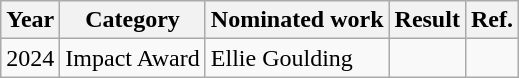<table class="wikitable">
<tr>
<th>Year</th>
<th>Category</th>
<th>Nominated work</th>
<th>Result</th>
<th>Ref.</th>
</tr>
<tr>
<td>2024</td>
<td>Impact Award</td>
<td>Ellie Goulding</td>
<td></td>
<td></td>
</tr>
</table>
